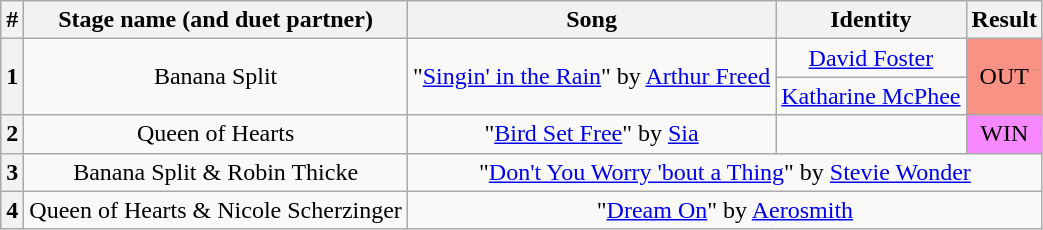<table class="wikitable plainrowheaders" style="text-align: center;">
<tr>
<th>#</th>
<th>Stage name (and duet partner)</th>
<th>Song</th>
<th>Identity</th>
<th>Result</th>
</tr>
<tr>
<th rowspan=2>1</th>
<td rowspan=2>Banana Split</td>
<td rowspan=2>"<a href='#'>Singin' in the Rain</a>" by <a href='#'>Arthur Freed</a></td>
<td><a href='#'>David Foster</a></td>
<td rowspan=2 bgcolor="#F99185">OUT</td>
</tr>
<tr>
<td><a href='#'>Katharine McPhee</a></td>
</tr>
<tr>
<th>2</th>
<td>Queen of Hearts</td>
<td>"<a href='#'>Bird Set Free</a>" by <a href='#'>Sia</a></td>
<td></td>
<td bgcolor="#F888FD">WIN</td>
</tr>
<tr>
<th>3</th>
<td>Banana Split & Robin Thicke</td>
<td colspan="3">"<a href='#'>Don't You Worry 'bout a Thing</a>" by <a href='#'>Stevie Wonder</a></td>
</tr>
<tr>
<th>4</th>
<td>Queen of Hearts & Nicole Scherzinger</td>
<td colspan="3">"<a href='#'>Dream On</a>" by <a href='#'>Aerosmith</a></td>
</tr>
</table>
